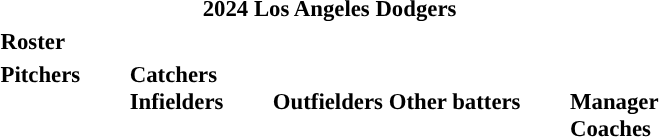<table class="toccolours" style="font-size: 95%;">
<tr>
<th colspan="10">2024 Los Angeles Dodgers</th>
</tr>
<tr>
<td colspan="10"><strong>Roster</strong></td>
</tr>
<tr>
<td valign="top"><strong>Pitchers</strong><br>




































</td>
<td width="25px"></td>
<td valign="top"><strong>Catchers</strong><br>


<strong>Infielders</strong>








</td>
<td width="25px"></td>
<td valign="top"><br><strong>Outfielders</strong>









<strong>Other batters</strong>
</td>
<td width="25px"></td>
<td valign="top"><br><strong>Manager</strong>
<br><strong>Coaches</strong>
 
 
 
 
 
 
 
 
 </td>
</tr>
</table>
